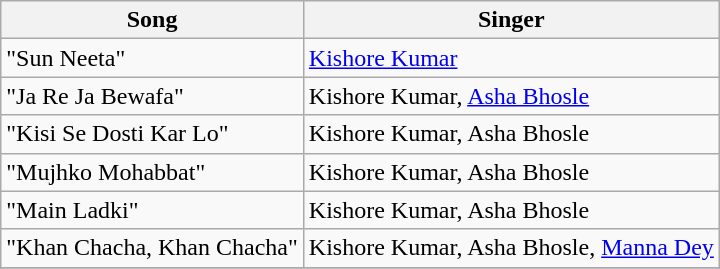<table class="wikitable">
<tr>
<th>Song</th>
<th>Singer</th>
</tr>
<tr>
<td>"Sun Neeta"</td>
<td><a href='#'>Kishore Kumar</a></td>
</tr>
<tr>
<td>"Ja Re Ja Bewafa"</td>
<td>Kishore Kumar, <a href='#'>Asha Bhosle</a></td>
</tr>
<tr>
<td>"Kisi Se Dosti Kar Lo"</td>
<td>Kishore Kumar, Asha Bhosle</td>
</tr>
<tr>
<td>"Mujhko Mohabbat"</td>
<td>Kishore Kumar, Asha Bhosle</td>
</tr>
<tr>
<td>"Main Ladki"</td>
<td>Kishore Kumar, Asha Bhosle</td>
</tr>
<tr>
<td>"Khan Chacha, Khan Chacha"</td>
<td>Kishore Kumar, Asha Bhosle, <a href='#'>Manna Dey</a></td>
</tr>
<tr>
</tr>
</table>
